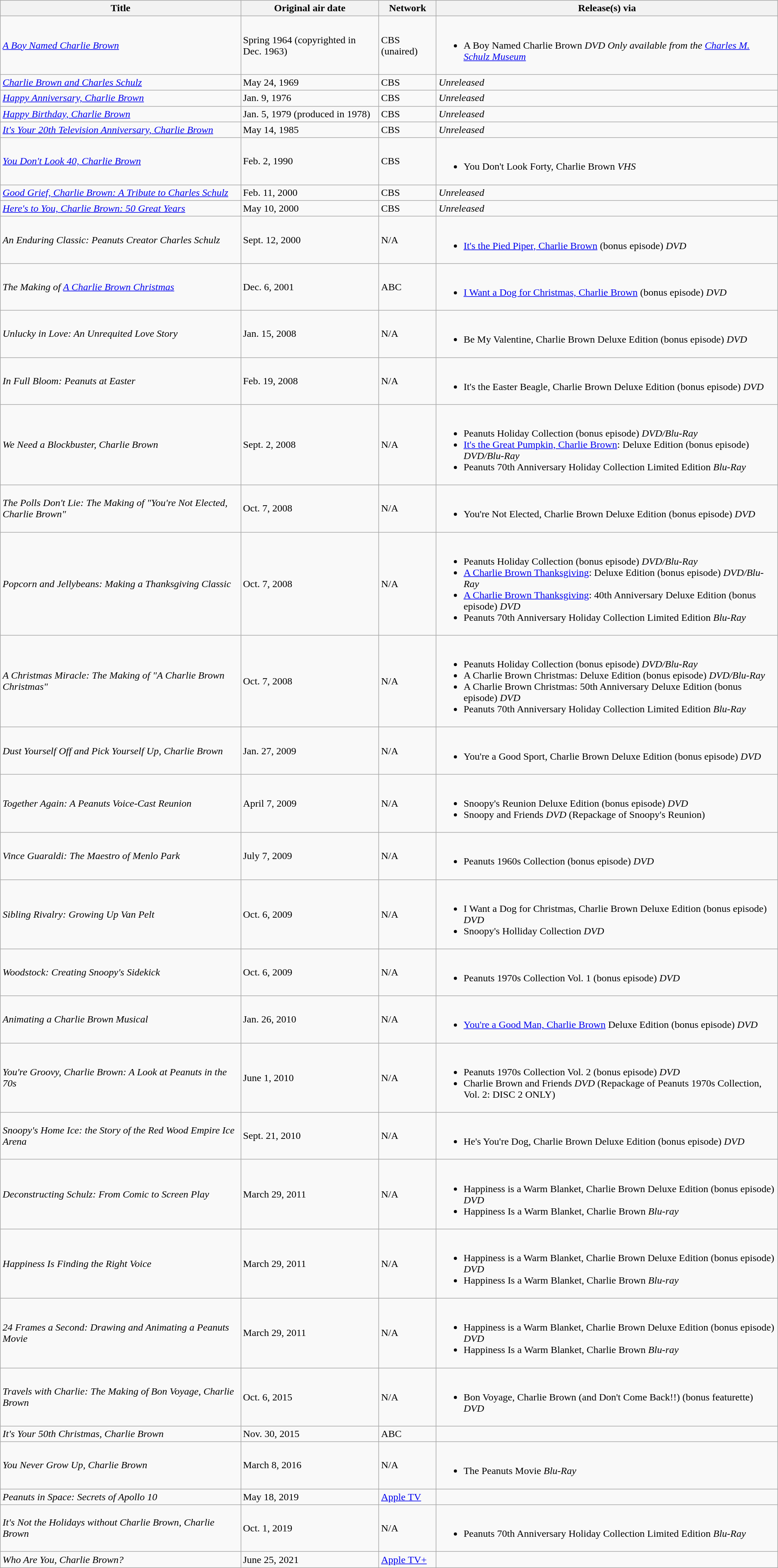<table class="wikitable">
<tr>
<th>Title</th>
<th>Original air date</th>
<th>Network</th>
<th>Release(s) via</th>
</tr>
<tr>
<td><em><a href='#'>A Boy Named Charlie Brown</a></em></td>
<td>Spring 1964 (copyrighted in Dec. 1963)</td>
<td>CBS (unaired)</td>
<td><br><ul><li>A Boy Named Charlie Brown <em>DVD</em> <em>Only available from the <a href='#'>Charles M. Schulz Museum</a></em></li></ul></td>
</tr>
<tr>
<td><em><a href='#'>Charlie Brown and Charles Schulz</a></em></td>
<td>May 24, 1969</td>
<td>CBS</td>
<td><div><em>Unreleased</em></div></td>
</tr>
<tr>
<td><em><a href='#'>Happy Anniversary, Charlie Brown</a></em></td>
<td>Jan. 9, 1976</td>
<td>CBS</td>
<td><div><em>Unreleased</em></div></td>
</tr>
<tr>
<td><em><a href='#'>Happy Birthday, Charlie Brown</a></em></td>
<td>Jan. 5, 1979 (produced in 1978)</td>
<td>CBS</td>
<td><div><em>Unreleased</em></div></td>
</tr>
<tr>
<td><em><a href='#'>It's Your 20th Television Anniversary, Charlie Brown</a></em></td>
<td>May 14, 1985</td>
<td>CBS</td>
<td><div><em>Unreleased</em></div></td>
</tr>
<tr>
<td><em><a href='#'>You Don't Look 40, Charlie Brown</a></em></td>
<td>Feb. 2, 1990</td>
<td>CBS</td>
<td><br><ul><li>You Don't Look Forty, Charlie Brown <em>VHS</em></li></ul></td>
</tr>
<tr>
<td><em><a href='#'>Good Grief, Charlie Brown: A Tribute to Charles Schulz</a></em></td>
<td>Feb. 11, 2000</td>
<td>CBS</td>
<td><div><em>Unreleased</em></div></td>
</tr>
<tr>
<td><em><a href='#'>Here's to You, Charlie Brown: 50 Great Years</a></em></td>
<td>May 10, 2000</td>
<td>CBS</td>
<td><div><em>Unreleased</em></div></td>
</tr>
<tr>
<td><em>An Enduring Classic: Peanuts Creator Charles Schulz</em></td>
<td>Sept. 12, 2000</td>
<td>N/A</td>
<td><br><ul><li><a href='#'>It's the Pied Piper, Charlie Brown</a> (bonus episode) <em>DVD</em></li></ul></td>
</tr>
<tr>
<td><em>The Making of <a href='#'>A Charlie Brown Christmas</a></em></td>
<td>Dec. 6, 2001</td>
<td>ABC</td>
<td><br><ul><li><a href='#'>I Want a Dog for Christmas, Charlie Brown</a> (bonus episode) <em>DVD</em></li></ul></td>
</tr>
<tr>
<td><em>Unlucky in Love: An Unrequited Love Story</em></td>
<td>Jan. 15, 2008</td>
<td>N/A</td>
<td><br><ul><li>Be My Valentine, Charlie Brown Deluxe Edition (bonus episode) <em>DVD</em></li></ul></td>
</tr>
<tr>
<td><em>In Full Bloom: Peanuts at Easter</em></td>
<td>Feb. 19, 2008</td>
<td>N/A</td>
<td><br><ul><li>It's the Easter Beagle, Charlie Brown Deluxe Edition (bonus episode) <em>DVD</em></li></ul></td>
</tr>
<tr>
<td><em>We Need a Blockbuster, Charlie Brown</em></td>
<td>Sept. 2, 2008</td>
<td>N/A</td>
<td><br><ul><li>Peanuts Holiday Collection (bonus episode) <em>DVD/Blu-Ray</em></li><li><a href='#'>It's the Great Pumpkin, Charlie Brown</a>: Deluxe Edition (bonus episode) <em>DVD/Blu-Ray</em></li><li>Peanuts 70th Anniversary Holiday Collection Limited Edition <em>Blu-Ray</em></li></ul></td>
</tr>
<tr>
<td><em>The Polls Don't Lie: The Making of "You're Not Elected, Charlie Brown"</em></td>
<td>Oct. 7, 2008</td>
<td>N/A</td>
<td><br><ul><li>You're Not Elected, Charlie Brown Deluxe Edition (bonus episode) <em>DVD</em></li></ul></td>
</tr>
<tr>
<td><em>Popcorn and Jellybeans: Making a Thanksgiving Classic</em></td>
<td>Oct. 7, 2008</td>
<td>N/A</td>
<td><br><ul><li>Peanuts Holiday Collection (bonus episode) <em>DVD/Blu-Ray</em></li><li><a href='#'>A Charlie Brown Thanksgiving</a>: Deluxe Edition (bonus episode) <em>DVD/Blu-Ray</em></li><li><a href='#'>A Charlie Brown Thanksgiving</a>: 40th Anniversary Deluxe Edition (bonus episode) <em>DVD</em></li><li>Peanuts 70th Anniversary Holiday Collection Limited Edition <em>Blu-Ray</em></li></ul></td>
</tr>
<tr>
<td><em>A Christmas Miracle: The Making of "A Charlie Brown Christmas"</em></td>
<td>Oct. 7, 2008</td>
<td>N/A</td>
<td><br><ul><li>Peanuts Holiday Collection (bonus episode) <em>DVD/Blu-Ray</em></li><li>A Charlie Brown Christmas: Deluxe Edition (bonus episode) <em>DVD/Blu-Ray</em></li><li>A Charlie Brown Christmas: 50th Anniversary Deluxe Edition (bonus episode) <em>DVD</em></li><li>Peanuts 70th Anniversary Holiday Collection Limited Edition <em>Blu-Ray</em></li></ul></td>
</tr>
<tr>
<td><em>Dust Yourself Off and Pick Yourself Up, Charlie Brown</em></td>
<td>Jan. 27, 2009</td>
<td>N/A</td>
<td><br><ul><li>You're a Good Sport, Charlie Brown Deluxe Edition (bonus episode) <em>DVD</em></li></ul></td>
</tr>
<tr>
<td><em>Together Again: A Peanuts Voice-Cast Reunion</em></td>
<td>April 7, 2009</td>
<td>N/A</td>
<td><br><ul><li>Snoopy's Reunion Deluxe Edition (bonus episode) <em>DVD</em></li><li>Snoopy and Friends <em>DVD</em> (Repackage of Snoopy's Reunion)</li></ul></td>
</tr>
<tr>
<td><em>Vince Guaraldi: The Maestro of Menlo Park</em></td>
<td>July 7, 2009</td>
<td>N/A</td>
<td><br><ul><li>Peanuts 1960s Collection (bonus episode) <em>DVD</em></li></ul></td>
</tr>
<tr>
<td><em>Sibling Rivalry: Growing Up Van Pelt</em></td>
<td>Oct. 6, 2009</td>
<td>N/A</td>
<td><br><ul><li>I Want a Dog for Christmas, Charlie Brown Deluxe Edition (bonus episode) <em>DVD</em></li><li>Snoopy's Holliday Collection <em>DVD</em></li></ul></td>
</tr>
<tr>
<td><em>Woodstock: Creating Snoopy's Sidekick</em></td>
<td>Oct. 6, 2009</td>
<td>N/A</td>
<td><br><ul><li>Peanuts 1970s Collection Vol. 1 (bonus episode) <em>DVD</em></li></ul></td>
</tr>
<tr>
<td><em>Animating a Charlie Brown Musical</em></td>
<td>Jan. 26, 2010</td>
<td>N/A</td>
<td><br><ul><li><a href='#'>You're a Good Man, Charlie Brown</a> Deluxe Edition (bonus episode) <em>DVD</em></li></ul></td>
</tr>
<tr>
<td><em>You're Groovy, Charlie Brown: A Look at Peanuts in the 70s</em></td>
<td>June 1, 2010</td>
<td>N/A</td>
<td><br><ul><li>Peanuts 1970s Collection Vol. 2 (bonus episode) <em>DVD</em></li><li>Charlie Brown and Friends <em>DVD</em> (Repackage of Peanuts 1970s Collection, Vol. 2: DISC 2 ONLY)</li></ul></td>
</tr>
<tr>
<td><em>Snoopy's Home Ice: the Story of the Red Wood Empire Ice Arena</em></td>
<td>Sept. 21, 2010</td>
<td>N/A</td>
<td><br><ul><li>He's You're Dog, Charlie Brown Deluxe Edition (bonus episode) <em>DVD</em></li></ul></td>
</tr>
<tr>
<td><em>Deconstructing Schulz: From Comic to Screen Play</em></td>
<td>March 29, 2011</td>
<td>N/A</td>
<td><br><ul><li>Happiness is a Warm Blanket, Charlie Brown Deluxe Edition (bonus episode) <em>DVD</em></li><li>Happiness Is a Warm Blanket, Charlie Brown <em>Blu-ray</em></li></ul></td>
</tr>
<tr>
<td><em>Happiness Is Finding the Right Voice</em></td>
<td>March 29, 2011</td>
<td>N/A</td>
<td><br><ul><li>Happiness is a Warm Blanket, Charlie Brown Deluxe Edition (bonus episode) <em>DVD</em></li><li>Happiness Is a Warm Blanket, Charlie Brown <em>Blu-ray</em></li></ul></td>
</tr>
<tr>
<td><em>24 Frames a Second: Drawing and Animating a Peanuts Movie</em></td>
<td>March 29, 2011</td>
<td>N/A</td>
<td><br><ul><li>Happiness is a Warm Blanket, Charlie Brown Deluxe Edition (bonus episode) <em>DVD</em></li><li>Happiness Is a Warm Blanket, Charlie Brown <em>Blu-ray</em></li></ul></td>
</tr>
<tr>
<td><em>Travels with Charlie: The Making of Bon Voyage, Charlie Brown</em></td>
<td>Oct. 6, 2015</td>
<td>N/A</td>
<td><br><ul><li>Bon Voyage, Charlie Brown (and Don't Come Back!!) (bonus featurette) <em>DVD</em></li></ul></td>
</tr>
<tr>
<td><em>It's Your 50th Christmas, Charlie Brown</em></td>
<td>Nov. 30, 2015</td>
<td>ABC</td>
<td></td>
</tr>
<tr>
<td><em>You Never Grow Up, Charlie Brown</em></td>
<td>March 8, 2016</td>
<td>N/A</td>
<td><br><ul><li>The Peanuts Movie <em>Blu-Ray</em></li></ul></td>
</tr>
<tr>
<td><em>Peanuts in Space: Secrets of Apollo 10</em></td>
<td>May 18, 2019</td>
<td><a href='#'>Apple TV</a></td>
<td></td>
</tr>
<tr>
<td><em>It's Not the Holidays without Charlie Brown, Charlie Brown</em></td>
<td>Oct. 1, 2019</td>
<td>N/A</td>
<td><br><ul><li>Peanuts 70th Anniversary Holiday Collection Limited Edition <em>Blu-Ray</em></li></ul></td>
</tr>
<tr>
<td><em>Who Are You, Charlie Brown?</em></td>
<td>June 25, 2021</td>
<td><a href='#'>Apple TV+</a></td>
<td></td>
</tr>
</table>
